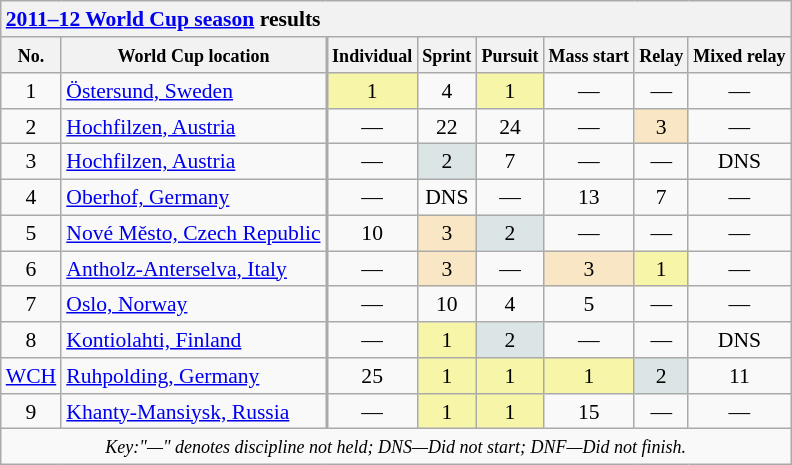<table class="wikitable collapsible collapsed" style="font-size:90%; text-align:center; float:left; margin:1em 1em 1em 0;">
<tr>
<th colspan="9" style="white-space:nowrap; text-align:left;"><a href='#'>2011–12 World Cup season</a> results  </th>
</tr>
<tr>
<th><small>No.</small></th>
<th><small>World Cup location</small></th>
<td rowspan="11" style="border-bottom-width:2x; padding:0;"></td>
<th><small>Individual</small></th>
<th><small>Sprint</small></th>
<th><small>Pursuit</small></th>
<th><small>Mass start</small></th>
<th><small>Relay</small></th>
<th><small>Mixed relay</small></th>
</tr>
<tr>
<td>1</td>
<td style="text-align:left;"><a href='#'>Östersund, Sweden</a></td>
<td style="background:#f7f6a8;">1</td>
<td>4</td>
<td style="background:#f7f6a8;">1</td>
<td>—</td>
<td>—</td>
<td>—</td>
</tr>
<tr>
<td>2</td>
<td style="text-align:left;"><a href='#'>Hochfilzen, Austria</a></td>
<td>—</td>
<td>22</td>
<td>24</td>
<td>—</td>
<td style="background:#f8e6c4;">3</td>
<td>—</td>
</tr>
<tr>
<td>3</td>
<td style="text-align:left;"><a href='#'>Hochfilzen, Austria</a></td>
<td>—</td>
<td style="background:#dce5e5;">2</td>
<td>7</td>
<td>—</td>
<td>—</td>
<td>DNS</td>
</tr>
<tr>
<td>4</td>
<td style="text-align:left;"><a href='#'>Oberhof, Germany</a></td>
<td>—</td>
<td>DNS</td>
<td>—</td>
<td>13</td>
<td>7</td>
<td>—</td>
</tr>
<tr>
<td>5</td>
<td style="text-align:left;"><a href='#'>Nové Město, Czech Republic</a></td>
<td>10</td>
<td style="background:#f8e6c4;">3</td>
<td style="background:#dce5e5;">2</td>
<td>—</td>
<td>—</td>
<td>—</td>
</tr>
<tr>
<td>6</td>
<td style="text-align:left;"><a href='#'>Antholz-Anterselva, Italy</a></td>
<td>—</td>
<td style="background:#f8e6c4;">3</td>
<td>—</td>
<td style="background:#f8e6c4;">3</td>
<td style="background:#f7f6a8;">1</td>
<td>—</td>
</tr>
<tr>
<td>7</td>
<td style="text-align:left;"><a href='#'>Oslo, Norway</a></td>
<td>—</td>
<td>10</td>
<td>4</td>
<td>5</td>
<td>—</td>
<td>—</td>
</tr>
<tr>
<td>8</td>
<td style="text-align:left;"><a href='#'>Kontiolahti, Finland</a></td>
<td>—</td>
<td style="background:#f7f6a8;">1</td>
<td style="background:#dce5e5;">2</td>
<td>—</td>
<td>—</td>
<td>DNS</td>
</tr>
<tr>
<td><a href='#'>WCH</a></td>
<td style="text-align:left;"><a href='#'>Ruhpolding, Germany</a></td>
<td>25</td>
<td style="background:#f7f6a8;">1</td>
<td style="background:#f7f6a8;">1</td>
<td style="background:#f7f6a8;">1</td>
<td style="background:#dce5e5;">2</td>
<td>11</td>
</tr>
<tr>
<td>9</td>
<td style="text-align:left;"><a href='#'>Khanty-Mansiysk, Russia</a></td>
<td>—</td>
<td style="background:#f7f6a8;">1</td>
<td style="background:#f7f6a8;">1</td>
<td>15</td>
<td>—</td>
<td>—</td>
</tr>
<tr>
<td style="text-align:center;" colspan="9"><small><em>Key:"—" denotes discipline not held; DNS—Did not start; DNF—Did not finish.</em></small></td>
</tr>
</table>
